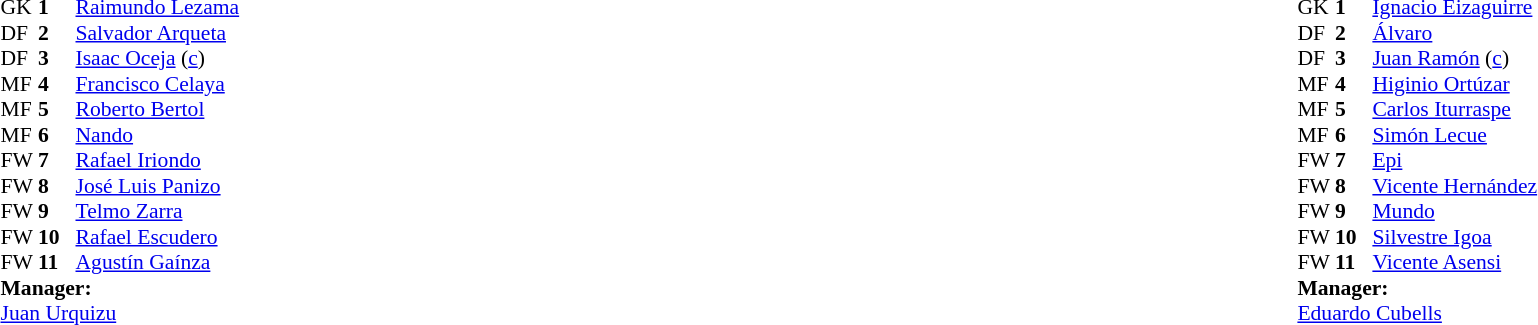<table width="100%">
<tr>
<td valign="top" width="50%"><br><table style="font-size: 90%" cellspacing="0" cellpadding="0">
<tr>
<td colspan="4"></td>
</tr>
<tr>
<th width="25"></th>
<th width="25"></th>
</tr>
<tr>
<td>GK</td>
<td><strong>1</strong></td>
<td> <a href='#'>Raimundo Lezama</a></td>
</tr>
<tr>
<td>DF</td>
<td><strong>2</strong></td>
<td> <a href='#'>Salvador Arqueta</a></td>
</tr>
<tr>
<td>DF</td>
<td><strong>3</strong></td>
<td> <a href='#'>Isaac Oceja</a> (<a href='#'>c</a>)</td>
</tr>
<tr>
<td>MF</td>
<td><strong>4</strong></td>
<td> <a href='#'>Francisco Celaya</a></td>
</tr>
<tr>
<td>MF</td>
<td><strong>5</strong></td>
<td> <a href='#'>Roberto Bertol</a></td>
</tr>
<tr>
<td>MF</td>
<td><strong>6</strong></td>
<td> <a href='#'>Nando</a></td>
</tr>
<tr>
<td>FW</td>
<td><strong>7</strong></td>
<td> <a href='#'>Rafael Iriondo</a></td>
</tr>
<tr>
<td>FW</td>
<td><strong>8</strong></td>
<td> <a href='#'>José Luis Panizo</a></td>
</tr>
<tr>
<td>FW</td>
<td><strong>9</strong></td>
<td> <a href='#'>Telmo Zarra</a></td>
</tr>
<tr>
<td>FW</td>
<td><strong>10</strong></td>
<td> <a href='#'>Rafael Escudero</a></td>
</tr>
<tr>
<td>FW</td>
<td><strong>11</strong></td>
<td> <a href='#'>Agustín Gaínza</a></td>
</tr>
<tr>
<td colspan=4><strong>Manager:</strong></td>
</tr>
<tr>
<td colspan="4"> <a href='#'>Juan Urquizu</a></td>
</tr>
</table>
</td>
<td valign="top" width="50%"><br><table style="font-size: 90%" cellspacing="0" cellpadding="0" align=center>
<tr>
<td colspan="4"></td>
</tr>
<tr>
<th width="25"></th>
<th width="25"></th>
</tr>
<tr>
<td>GK</td>
<td><strong>1</strong></td>
<td> <a href='#'>Ignacio Eizaguirre</a></td>
</tr>
<tr>
<td>DF</td>
<td><strong>2</strong></td>
<td> <a href='#'>Álvaro</a></td>
</tr>
<tr>
<td>DF</td>
<td><strong>3</strong></td>
<td> <a href='#'>Juan Ramón</a> (<a href='#'>c</a>)</td>
</tr>
<tr>
<td>MF</td>
<td><strong>4</strong></td>
<td> <a href='#'>Higinio Ortúzar</a></td>
</tr>
<tr>
<td>MF</td>
<td><strong>5</strong></td>
<td> <a href='#'>Carlos Iturraspe</a></td>
</tr>
<tr>
<td>MF</td>
<td><strong>6</strong></td>
<td> <a href='#'>Simón Lecue</a></td>
</tr>
<tr>
<td>FW</td>
<td><strong>7</strong></td>
<td> <a href='#'>Epi</a></td>
</tr>
<tr>
<td>FW</td>
<td><strong>8</strong></td>
<td> <a href='#'>Vicente Hernández</a></td>
</tr>
<tr>
<td>FW</td>
<td><strong>9</strong></td>
<td> <a href='#'>Mundo</a></td>
</tr>
<tr>
<td>FW</td>
<td><strong>10</strong></td>
<td> <a href='#'>Silvestre Igoa</a></td>
</tr>
<tr>
<td>FW</td>
<td><strong>11</strong></td>
<td> <a href='#'>Vicente Asensi</a></td>
</tr>
<tr>
<td colspan=4><strong>Manager:</strong></td>
</tr>
<tr>
<td colspan="4"> <a href='#'>Eduardo Cubells</a></td>
</tr>
<tr>
</tr>
</table>
</td>
</tr>
</table>
